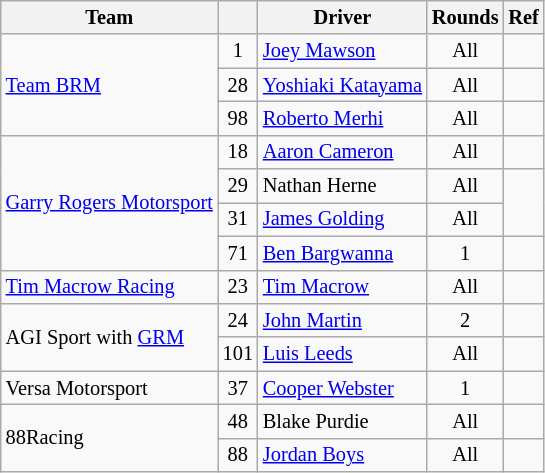<table class=wikitable style=font-size:85%>
<tr>
<th>Team</th>
<th></th>
<th>Driver</th>
<th>Rounds</th>
<th>Ref</th>
</tr>
<tr>
<td rowspan="3"><a href='#'>Team BRM</a></td>
<td align=center>1</td>
<td> <a href='#'>Joey Mawson</a></td>
<td align="center">All</td>
<td align="center"></td>
</tr>
<tr>
<td align=center>28</td>
<td> <a href='#'>Yoshiaki Katayama</a></td>
<td align=center>All</td>
<td align=center></td>
</tr>
<tr>
<td align=center>98</td>
<td> <a href='#'>Roberto Merhi</a></td>
<td align=center>All</td>
<td align=center></td>
</tr>
<tr>
<td rowspan="4"><a href='#'>Garry Rogers Motorsport</a></td>
<td align=center>18</td>
<td> <a href='#'>Aaron Cameron</a></td>
<td align=center>All</td>
<td align="center"></td>
</tr>
<tr>
<td align=center>29</td>
<td> Nathan Herne</td>
<td align=center>All</td>
<td rowspan="2" align="center"></td>
</tr>
<tr>
<td align=center>31</td>
<td> <a href='#'>James Golding</a></td>
<td align="center">All</td>
</tr>
<tr>
<td align=center>71</td>
<td> <a href='#'>Ben Bargwanna</a></td>
<td align="center">1</td>
<td align="center"></td>
</tr>
<tr>
<td><a href='#'>Tim Macrow Racing</a></td>
<td align="center">23</td>
<td> <a href='#'>Tim Macrow</a></td>
<td align="center">All</td>
<td align="center"></td>
</tr>
<tr>
<td rowspan=2>AGI Sport with <a href='#'>GRM</a></td>
<td align=center>24</td>
<td> <a href='#'>John Martin</a></td>
<td align="center">2</td>
<td align=center></td>
</tr>
<tr>
<td align=center>101</td>
<td> <a href='#'>Luis Leeds</a></td>
<td align="center">All</td>
<td align="center"></td>
</tr>
<tr>
<td>Versa Motorsport</td>
<td align="center">37</td>
<td> <a href='#'>Cooper Webster</a></td>
<td align="center">1</td>
<td align="center"></td>
</tr>
<tr>
<td rowspan="2">88Racing</td>
<td align=center>48</td>
<td> Blake Purdie</td>
<td align=center>All</td>
<td align="center"></td>
</tr>
<tr>
<td align=center>88</td>
<td> <a href='#'>Jordan Boys</a></td>
<td align=center>All</td>
<td align="center"></td>
</tr>
</table>
